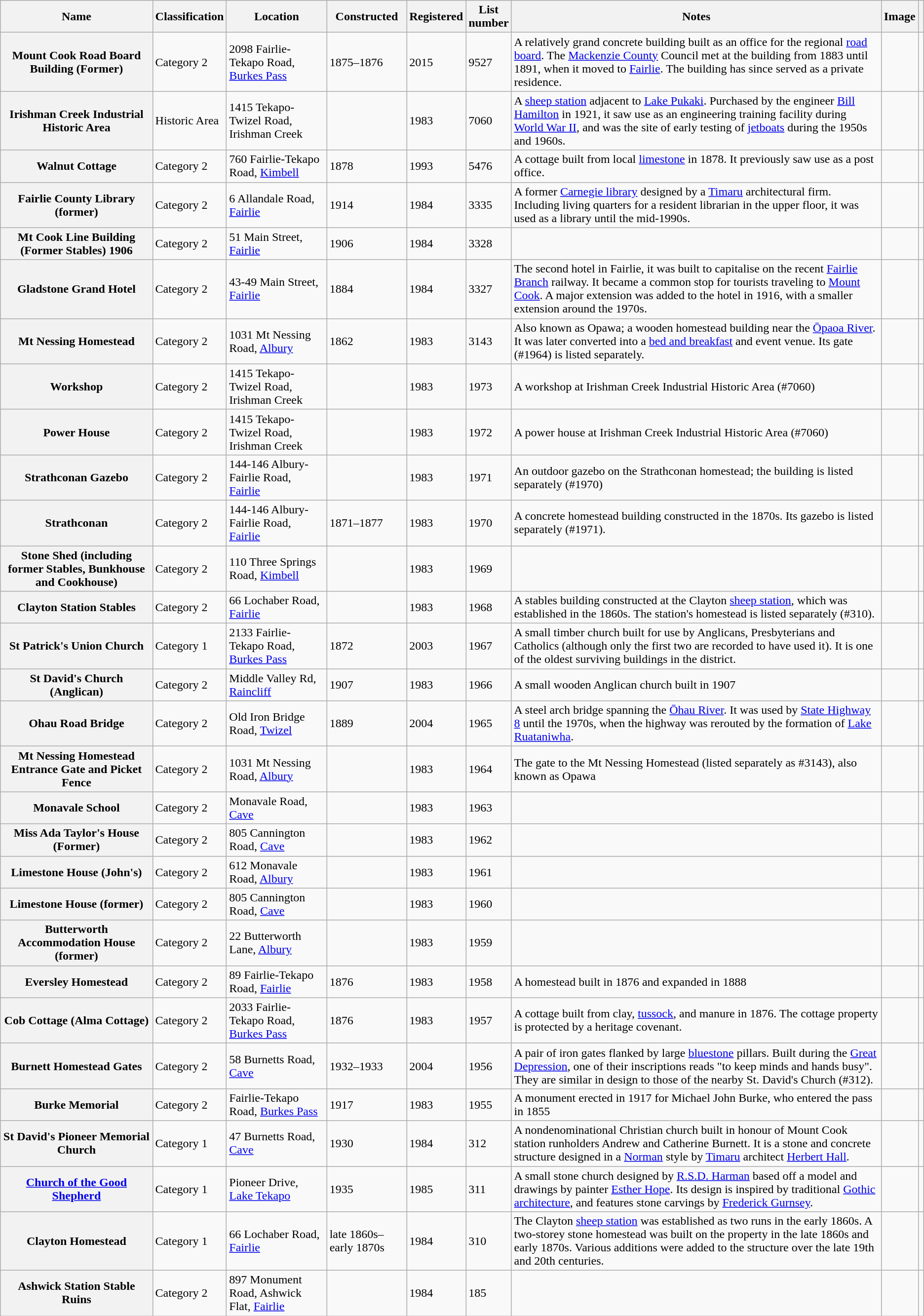<table class="wikitable sortable">
<tr>
<th scope="col">Name</th>
<th scope="col">Classification</th>
<th class="unsortable" scope="col">Location</th>
<th scope="col">Constructed</th>
<th scope="col">Registered</th>
<th scope="col">List<br>number</th>
<th class="unsortable" scope="col">Notes</th>
<th class="unsortable" scope="col">Image</th>
<th class="unsortable" scope="col"></th>
</tr>
<tr>
<th scope="row">Mount Cook Road Board Building (Former)</th>
<td>Category 2</td>
<td>2098 Fairlie-Tekapo Road, <a href='#'>Burkes Pass</a></td>
<td>1875–1876</td>
<td>2015</td>
<td>9527</td>
<td>A relatively grand concrete building built as an office for the regional <a href='#'>road board</a>. The <a href='#'>Mackenzie County</a> Council met at the building from 1883 until 1891, when it moved to <a href='#'>Fairlie</a>. The building has since served as a private residence.</td>
<td></td>
<td></td>
</tr>
<tr>
<th scope="row">Irishman Creek Industrial Historic Area</th>
<td>Historic Area</td>
<td>1415 Tekapo-Twizel Road, Irishman Creek</td>
<td></td>
<td>1983</td>
<td>7060</td>
<td>A  <a href='#'>sheep station</a> adjacent to <a href='#'>Lake Pukaki</a>. Purchased by the engineer <a href='#'>Bill Hamilton</a> in 1921, it saw use as an engineering training facility during <a href='#'>World War II</a>, and was the site of early testing of <a href='#'>jetboats</a> during the 1950s and 1960s.</td>
<td></td>
<td></td>
</tr>
<tr>
<th scope="row">Walnut Cottage</th>
<td>Category 2</td>
<td>760 Fairlie-Tekapo Road, <a href='#'>Kimbell</a></td>
<td>1878</td>
<td>1993</td>
<td>5476</td>
<td>A cottage built from local <a href='#'>limestone</a> in 1878. It previously saw use as a post office.</td>
<td></td>
<td></td>
</tr>
<tr>
<th scope="row">Fairlie County Library (former)</th>
<td>Category 2</td>
<td>6 Allandale Road, <a href='#'>Fairlie</a></td>
<td>1914</td>
<td>1984</td>
<td>3335</td>
<td>A former <a href='#'>Carnegie library</a> designed by a <a href='#'>Timaru</a> architectural firm. Including living quarters for a resident librarian in the upper floor, it was used as a library until the mid-1990s.</td>
<td></td>
<td></td>
</tr>
<tr>
<th scope="row">Mt Cook Line Building (Former Stables) 1906</th>
<td>Category 2</td>
<td>51 Main Street, <a href='#'>Fairlie</a></td>
<td>1906</td>
<td>1984</td>
<td>3328</td>
<td></td>
<td></td>
<td></td>
</tr>
<tr>
<th scope="row">Gladstone Grand Hotel</th>
<td>Category 2</td>
<td>43-49 Main Street, <a href='#'>Fairlie</a></td>
<td>1884</td>
<td>1984</td>
<td>3327</td>
<td>The second hotel in Fairlie, it was built to capitalise on the recent <a href='#'>Fairlie Branch</a> railway. It became a common stop for tourists traveling to <a href='#'>Mount Cook</a>. A major extension was added to the hotel in 1916, with a smaller extension around the 1970s.</td>
<td></td>
<td></td>
</tr>
<tr>
<th scope="row">Mt Nessing Homestead</th>
<td>Category 2</td>
<td>1031 Mt Nessing Road, <a href='#'>Albury</a></td>
<td>1862</td>
<td>1983</td>
<td>3143</td>
<td>Also known as Opawa; a wooden homestead building near the <a href='#'>Ōpaoa River</a>. It was later converted into a <a href='#'>bed and breakfast</a> and event venue. Its gate (#1964) is listed separately.</td>
<td></td>
<td></td>
</tr>
<tr>
<th scope="row">Workshop</th>
<td>Category 2</td>
<td>1415 Tekapo-Twizel Road, Irishman Creek</td>
<td></td>
<td>1983</td>
<td>1973</td>
<td>A workshop at Irishman Creek Industrial Historic Area (#7060)</td>
<td></td>
<td></td>
</tr>
<tr>
<th scope="row">Power House</th>
<td>Category 2</td>
<td>1415 Tekapo-Twizel Road, Irishman Creek</td>
<td></td>
<td>1983</td>
<td>1972</td>
<td>A power house at Irishman Creek Industrial Historic Area (#7060)</td>
<td></td>
<td></td>
</tr>
<tr>
<th scope="row">Strathconan Gazebo</th>
<td>Category 2</td>
<td>144-146 Albury-Fairlie Road, <a href='#'>Fairlie</a></td>
<td></td>
<td>1983</td>
<td>1971</td>
<td>An outdoor gazebo on the Strathconan homestead; the building is listed separately (#1970)</td>
<td></td>
<td></td>
</tr>
<tr>
<th scope="row">Strathconan</th>
<td>Category 2</td>
<td>144-146 Albury-Fairlie Road, <a href='#'>Fairlie</a></td>
<td>1871–1877</td>
<td>1983</td>
<td>1970</td>
<td>A concrete homestead building constructed in the 1870s. Its gazebo is listed separately (#1971).</td>
<td></td>
<td></td>
</tr>
<tr>
<th scope="row">Stone Shed (including former Stables, Bunkhouse and Cookhouse)</th>
<td>Category 2</td>
<td>110 Three Springs Road, <a href='#'>Kimbell</a></td>
<td></td>
<td>1983</td>
<td>1969</td>
<td></td>
<td></td>
<td></td>
</tr>
<tr>
<th scope="row">Clayton Station Stables</th>
<td>Category 2</td>
<td>66 Lochaber Road, <a href='#'>Fairlie</a></td>
<td></td>
<td>1983</td>
<td>1968</td>
<td>A stables building constructed at the Clayton <a href='#'>sheep station</a>, which was established in the 1860s. The station's homestead is listed separately (#310).</td>
<td></td>
<td></td>
</tr>
<tr>
<th scope="row">St Patrick's Union Church</th>
<td>Category 1</td>
<td>2133 Fairlie-Tekapo Road, <a href='#'>Burkes Pass</a></td>
<td>1872</td>
<td>2003</td>
<td>1967</td>
<td>A small timber church built for use by Anglicans, Presbyterians and Catholics (although only the first two are recorded to have used it). It is one of the oldest surviving buildings in the district.</td>
<td></td>
<td></td>
</tr>
<tr>
<th scope="row">St David's Church (Anglican)</th>
<td>Category 2</td>
<td>Middle Valley Rd, <a href='#'>Raincliff</a></td>
<td>1907</td>
<td>1983</td>
<td>1966</td>
<td>A small wooden Anglican church built in 1907</td>
<td></td>
<td></td>
</tr>
<tr>
<th scope="row">Ohau Road Bridge</th>
<td>Category 2</td>
<td>Old Iron Bridge Road, <a href='#'>Twizel</a></td>
<td>1889</td>
<td>2004</td>
<td>1965</td>
<td>A steel arch bridge spanning the <a href='#'>Ōhau River</a>. It was used by <a href='#'>State Highway 8</a> until the 1970s, when the highway was rerouted by the formation of <a href='#'>Lake Ruataniwha</a>.</td>
<td></td>
<td></td>
</tr>
<tr>
<th scope="row">Mt Nessing Homestead Entrance Gate and Picket Fence</th>
<td>Category 2</td>
<td>1031 Mt Nessing Road, <a href='#'>Albury</a></td>
<td></td>
<td>1983</td>
<td>1964</td>
<td>The gate to the Mt Nessing Homestead (listed separately as #3143), also known as Opawa</td>
<td></td>
<td></td>
</tr>
<tr>
<th scope="row">Monavale School</th>
<td>Category 2</td>
<td>Monavale Road, <a href='#'>Cave</a></td>
<td></td>
<td>1983</td>
<td>1963</td>
<td></td>
<td></td>
<td></td>
</tr>
<tr>
<th scope="row">Miss Ada Taylor's House (Former)</th>
<td>Category 2</td>
<td>805 Cannington Road, <a href='#'>Cave</a></td>
<td></td>
<td>1983</td>
<td>1962</td>
<td></td>
<td></td>
<td></td>
</tr>
<tr>
<th scope="row">Limestone House (John's)</th>
<td>Category 2</td>
<td>612 Monavale Road, <a href='#'>Albury</a></td>
<td></td>
<td>1983</td>
<td>1961</td>
<td></td>
<td></td>
<td></td>
</tr>
<tr>
<th scope="row">Limestone House (former)</th>
<td>Category 2</td>
<td>805 Cannington Road, <a href='#'>Cave</a></td>
<td></td>
<td>1983</td>
<td>1960</td>
<td></td>
<td></td>
<td></td>
</tr>
<tr>
<th scope="row">Butterworth Accommodation House (former)</th>
<td>Category 2</td>
<td>22 Butterworth Lane, <a href='#'>Albury</a></td>
<td></td>
<td>1983</td>
<td>1959</td>
<td></td>
<td></td>
<td></td>
</tr>
<tr>
<th scope="row">Eversley Homestead</th>
<td>Category 2</td>
<td>89 Fairlie-Tekapo Road, <a href='#'>Fairlie</a></td>
<td>1876</td>
<td>1983</td>
<td>1958</td>
<td>A homestead built in 1876 and expanded in 1888</td>
<td></td>
<td></td>
</tr>
<tr>
<th scope="row">Cob Cottage (Alma Cottage)</th>
<td>Category 2</td>
<td>2033 Fairlie-Tekapo Road, <a href='#'>Burkes Pass</a></td>
<td>1876</td>
<td>1983</td>
<td>1957</td>
<td>A cottage built from clay, <a href='#'>tussock</a>, and manure in 1876. The cottage property is protected by a heritage covenant.</td>
<td></td>
<td></td>
</tr>
<tr>
<th scope="row">Burnett Homestead Gates</th>
<td>Category 2</td>
<td>58 Burnetts Road, <a href='#'>Cave</a></td>
<td>1932–1933</td>
<td>2004</td>
<td>1956</td>
<td>A pair of iron gates flanked by large <a href='#'>bluestone</a> pillars. Built during the <a href='#'>Great Depression</a>, one of their inscriptions reads "to keep minds and hands busy". They are similar in design to those of the nearby St. David's Church (#312).</td>
<td></td>
<td></td>
</tr>
<tr>
<th scope="row">Burke Memorial</th>
<td>Category 2</td>
<td>Fairlie-Tekapo Road, <a href='#'>Burkes Pass</a></td>
<td>1917</td>
<td>1983</td>
<td>1955</td>
<td>A monument erected in 1917 for Michael John Burke, who entered the pass in 1855</td>
<td></td>
<td></td>
</tr>
<tr>
<th scope="row">St David's Pioneer Memorial Church</th>
<td>Category 1</td>
<td>47 Burnetts Road, <a href='#'>Cave</a></td>
<td>1930</td>
<td>1984</td>
<td>312</td>
<td>A nondenominational Christian church built in honour of Mount Cook station runholders Andrew and Catherine Burnett. It is a stone and concrete structure designed in a <a href='#'>Norman</a> style by <a href='#'>Timaru</a> architect <a href='#'>Herbert Hall</a>.</td>
<td></td>
<td></td>
</tr>
<tr>
<th scope="row"><a href='#'>Church of the Good Shepherd</a></th>
<td>Category 1</td>
<td>Pioneer Drive, <a href='#'>Lake Tekapo</a></td>
<td>1935</td>
<td>1985</td>
<td>311</td>
<td>A small stone church designed by <a href='#'>R.S.D. Harman</a> based off a model and drawings by painter <a href='#'>Esther Hope</a>. Its design is inspired by traditional <a href='#'>Gothic architecture</a>, and features stone carvings by <a href='#'>Frederick Gurnsey</a>.</td>
<td></td>
<td></td>
</tr>
<tr>
<th scope="row">Clayton Homestead</th>
<td>Category 1</td>
<td>66 Lochaber Road, <a href='#'>Fairlie</a></td>
<td>late 1860s–early 1870s</td>
<td>1984</td>
<td>310</td>
<td>The Clayton <a href='#'>sheep station</a> was established as two runs in the early 1860s. A two-storey stone homestead was built on the property in the late 1860s and early 1870s. Various additions were added to the structure over the late 19th and 20th centuries.</td>
<td></td>
<td></td>
</tr>
<tr>
<th scope="row">Ashwick Station Stable Ruins</th>
<td>Category 2</td>
<td>897 Monument Road, Ashwick Flat, <a href='#'>Fairlie</a></td>
<td></td>
<td>1984</td>
<td>185</td>
<td></td>
<td></td>
<td></td>
</tr>
</table>
